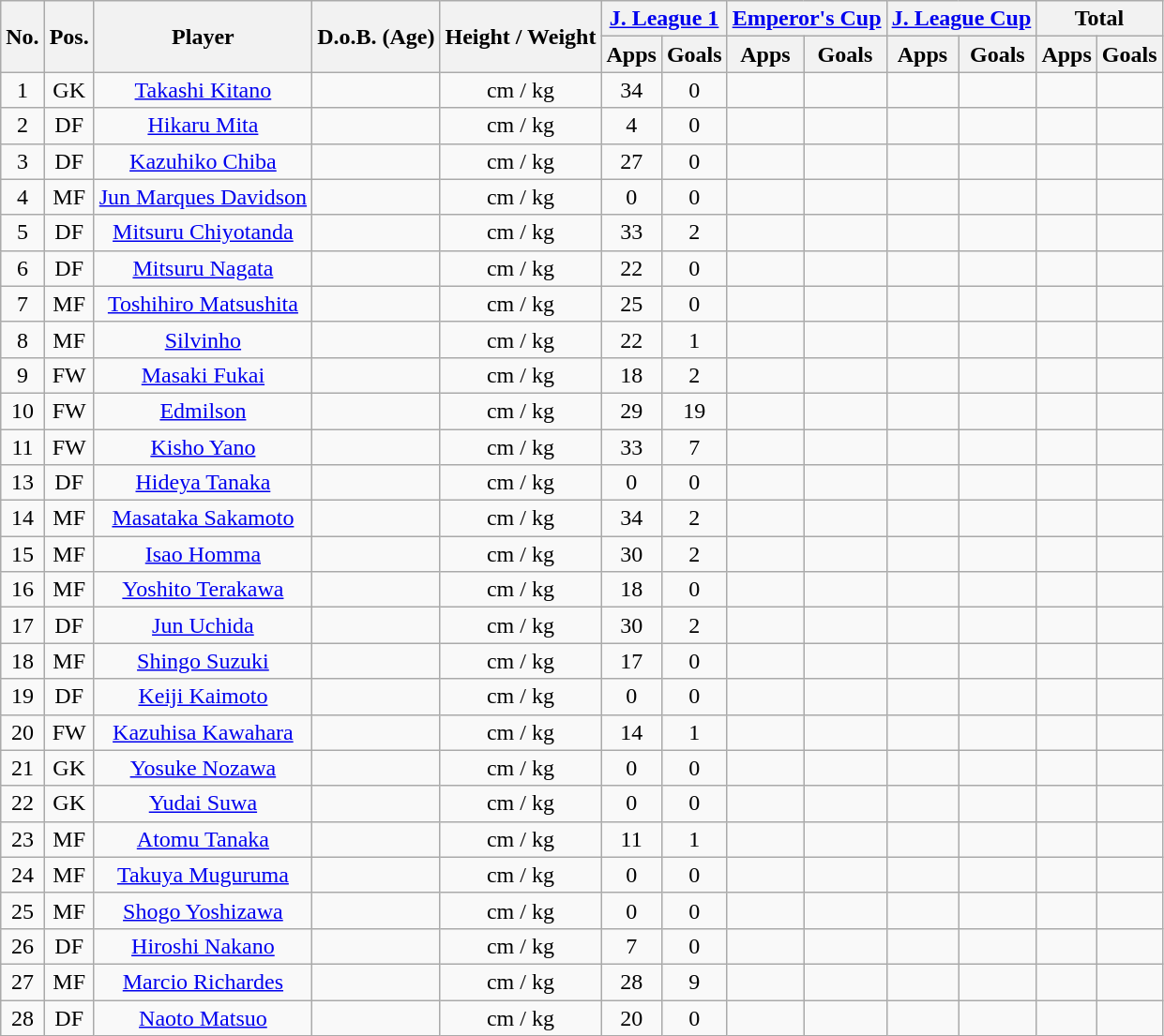<table class="wikitable" style="text-align:center;">
<tr>
<th rowspan="2">No.</th>
<th rowspan="2">Pos.</th>
<th rowspan="2">Player</th>
<th rowspan="2">D.o.B. (Age)</th>
<th rowspan="2">Height / Weight</th>
<th colspan="2"><a href='#'>J. League 1</a></th>
<th colspan="2"><a href='#'>Emperor's Cup</a></th>
<th colspan="2"><a href='#'>J. League Cup</a></th>
<th colspan="2">Total</th>
</tr>
<tr>
<th>Apps</th>
<th>Goals</th>
<th>Apps</th>
<th>Goals</th>
<th>Apps</th>
<th>Goals</th>
<th>Apps</th>
<th>Goals</th>
</tr>
<tr>
<td>1</td>
<td>GK</td>
<td><a href='#'>Takashi Kitano</a></td>
<td></td>
<td>cm / kg</td>
<td>34</td>
<td>0</td>
<td></td>
<td></td>
<td></td>
<td></td>
<td></td>
<td></td>
</tr>
<tr>
<td>2</td>
<td>DF</td>
<td><a href='#'>Hikaru Mita</a></td>
<td></td>
<td>cm / kg</td>
<td>4</td>
<td>0</td>
<td></td>
<td></td>
<td></td>
<td></td>
<td></td>
<td></td>
</tr>
<tr>
<td>3</td>
<td>DF</td>
<td><a href='#'>Kazuhiko Chiba</a></td>
<td></td>
<td>cm / kg</td>
<td>27</td>
<td>0</td>
<td></td>
<td></td>
<td></td>
<td></td>
<td></td>
<td></td>
</tr>
<tr>
<td>4</td>
<td>MF</td>
<td><a href='#'>Jun Marques Davidson</a></td>
<td></td>
<td>cm / kg</td>
<td>0</td>
<td>0</td>
<td></td>
<td></td>
<td></td>
<td></td>
<td></td>
<td></td>
</tr>
<tr>
<td>5</td>
<td>DF</td>
<td><a href='#'>Mitsuru Chiyotanda</a></td>
<td></td>
<td>cm / kg</td>
<td>33</td>
<td>2</td>
<td></td>
<td></td>
<td></td>
<td></td>
<td></td>
<td></td>
</tr>
<tr>
<td>6</td>
<td>DF</td>
<td><a href='#'>Mitsuru Nagata</a></td>
<td></td>
<td>cm / kg</td>
<td>22</td>
<td>0</td>
<td></td>
<td></td>
<td></td>
<td></td>
<td></td>
<td></td>
</tr>
<tr>
<td>7</td>
<td>MF</td>
<td><a href='#'>Toshihiro Matsushita</a></td>
<td></td>
<td>cm / kg</td>
<td>25</td>
<td>0</td>
<td></td>
<td></td>
<td></td>
<td></td>
<td></td>
<td></td>
</tr>
<tr>
<td>8</td>
<td>MF</td>
<td><a href='#'>Silvinho</a></td>
<td></td>
<td>cm / kg</td>
<td>22</td>
<td>1</td>
<td></td>
<td></td>
<td></td>
<td></td>
<td></td>
<td></td>
</tr>
<tr>
<td>9</td>
<td>FW</td>
<td><a href='#'>Masaki Fukai</a></td>
<td></td>
<td>cm / kg</td>
<td>18</td>
<td>2</td>
<td></td>
<td></td>
<td></td>
<td></td>
<td></td>
<td></td>
</tr>
<tr>
<td>10</td>
<td>FW</td>
<td><a href='#'>Edmilson</a></td>
<td></td>
<td>cm / kg</td>
<td>29</td>
<td>19</td>
<td></td>
<td></td>
<td></td>
<td></td>
<td></td>
<td></td>
</tr>
<tr>
<td>11</td>
<td>FW</td>
<td><a href='#'>Kisho Yano</a></td>
<td></td>
<td>cm / kg</td>
<td>33</td>
<td>7</td>
<td></td>
<td></td>
<td></td>
<td></td>
<td></td>
<td></td>
</tr>
<tr>
<td>13</td>
<td>DF</td>
<td><a href='#'>Hideya Tanaka</a></td>
<td></td>
<td>cm / kg</td>
<td>0</td>
<td>0</td>
<td></td>
<td></td>
<td></td>
<td></td>
<td></td>
<td></td>
</tr>
<tr>
<td>14</td>
<td>MF</td>
<td><a href='#'>Masataka Sakamoto</a></td>
<td></td>
<td>cm / kg</td>
<td>34</td>
<td>2</td>
<td></td>
<td></td>
<td></td>
<td></td>
<td></td>
<td></td>
</tr>
<tr>
<td>15</td>
<td>MF</td>
<td><a href='#'>Isao Homma</a></td>
<td></td>
<td>cm / kg</td>
<td>30</td>
<td>2</td>
<td></td>
<td></td>
<td></td>
<td></td>
<td></td>
<td></td>
</tr>
<tr>
<td>16</td>
<td>MF</td>
<td><a href='#'>Yoshito Terakawa</a></td>
<td></td>
<td>cm / kg</td>
<td>18</td>
<td>0</td>
<td></td>
<td></td>
<td></td>
<td></td>
<td></td>
<td></td>
</tr>
<tr>
<td>17</td>
<td>DF</td>
<td><a href='#'>Jun Uchida</a></td>
<td></td>
<td>cm / kg</td>
<td>30</td>
<td>2</td>
<td></td>
<td></td>
<td></td>
<td></td>
<td></td>
<td></td>
</tr>
<tr>
<td>18</td>
<td>MF</td>
<td><a href='#'>Shingo Suzuki</a></td>
<td></td>
<td>cm / kg</td>
<td>17</td>
<td>0</td>
<td></td>
<td></td>
<td></td>
<td></td>
<td></td>
<td></td>
</tr>
<tr>
<td>19</td>
<td>DF</td>
<td><a href='#'>Keiji Kaimoto</a></td>
<td></td>
<td>cm / kg</td>
<td>0</td>
<td>0</td>
<td></td>
<td></td>
<td></td>
<td></td>
<td></td>
<td></td>
</tr>
<tr>
<td>20</td>
<td>FW</td>
<td><a href='#'>Kazuhisa Kawahara</a></td>
<td></td>
<td>cm / kg</td>
<td>14</td>
<td>1</td>
<td></td>
<td></td>
<td></td>
<td></td>
<td></td>
<td></td>
</tr>
<tr>
<td>21</td>
<td>GK</td>
<td><a href='#'>Yosuke Nozawa</a></td>
<td></td>
<td>cm / kg</td>
<td>0</td>
<td>0</td>
<td></td>
<td></td>
<td></td>
<td></td>
<td></td>
<td></td>
</tr>
<tr>
<td>22</td>
<td>GK</td>
<td><a href='#'>Yudai Suwa</a></td>
<td></td>
<td>cm / kg</td>
<td>0</td>
<td>0</td>
<td></td>
<td></td>
<td></td>
<td></td>
<td></td>
<td></td>
</tr>
<tr>
<td>23</td>
<td>MF</td>
<td><a href='#'>Atomu Tanaka</a></td>
<td></td>
<td>cm / kg</td>
<td>11</td>
<td>1</td>
<td></td>
<td></td>
<td></td>
<td></td>
<td></td>
<td></td>
</tr>
<tr>
<td>24</td>
<td>MF</td>
<td><a href='#'>Takuya Muguruma</a></td>
<td></td>
<td>cm / kg</td>
<td>0</td>
<td>0</td>
<td></td>
<td></td>
<td></td>
<td></td>
<td></td>
<td></td>
</tr>
<tr>
<td>25</td>
<td>MF</td>
<td><a href='#'>Shogo Yoshizawa</a></td>
<td></td>
<td>cm / kg</td>
<td>0</td>
<td>0</td>
<td></td>
<td></td>
<td></td>
<td></td>
<td></td>
<td></td>
</tr>
<tr>
<td>26</td>
<td>DF</td>
<td><a href='#'>Hiroshi Nakano</a></td>
<td></td>
<td>cm / kg</td>
<td>7</td>
<td>0</td>
<td></td>
<td></td>
<td></td>
<td></td>
<td></td>
<td></td>
</tr>
<tr>
<td>27</td>
<td>MF</td>
<td><a href='#'>Marcio Richardes</a></td>
<td></td>
<td>cm / kg</td>
<td>28</td>
<td>9</td>
<td></td>
<td></td>
<td></td>
<td></td>
<td></td>
<td></td>
</tr>
<tr>
<td>28</td>
<td>DF</td>
<td><a href='#'>Naoto Matsuo</a></td>
<td></td>
<td>cm / kg</td>
<td>20</td>
<td>0</td>
<td></td>
<td></td>
<td></td>
<td></td>
<td></td>
<td></td>
</tr>
</table>
